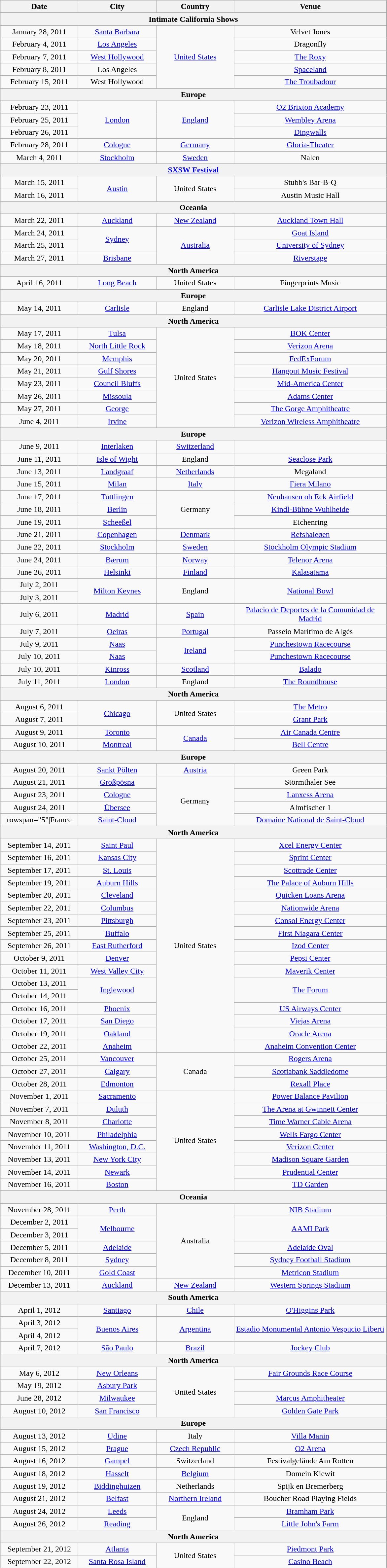<table class="wikitable" style="text-align:center;">
<tr>
<th style="width:150px;">Date</th>
<th style="width:150px;">City</th>
<th style="width:150px;">Country</th>
<th style="width:300px;">Venue</th>
</tr>
<tr style="background:#ddd;">
</tr>
<tr>
<th colspan="4">Intimate California Shows</th>
</tr>
<tr>
<td>January 28, 2011</td>
<td><a href='#'>Santa Barbara</a></td>
<td rowspan="5"><a href='#'>United States</a></td>
<td>Velvet Jones</td>
</tr>
<tr>
<td>February 4, 2011</td>
<td><a href='#'>Los Angeles</a></td>
<td>Dragonfly</td>
</tr>
<tr>
<td>February 7, 2011</td>
<td><a href='#'>West Hollywood</a></td>
<td><a href='#'>The Roxy</a></td>
</tr>
<tr>
<td>February 8, 2011</td>
<td>Los Angeles</td>
<td><a href='#'>Spaceland</a></td>
</tr>
<tr>
<td>February 15, 2011</td>
<td>West Hollywood</td>
<td><a href='#'>The Troubadour</a></td>
</tr>
<tr>
<th colspan="4">Europe</th>
</tr>
<tr>
<td>February 23, 2011 </td>
<td rowspan="3"><a href='#'>London</a></td>
<td rowspan="3"><a href='#'>England</a></td>
<td><a href='#'>O2 Brixton Academy</a></td>
</tr>
<tr>
<td>February 25, 2011 </td>
<td><a href='#'>Wembley Arena</a></td>
</tr>
<tr>
<td>February 26, 2011</td>
<td><a href='#'>Dingwalls</a></td>
</tr>
<tr>
<td>February 28, 2011</td>
<td><a href='#'>Cologne</a></td>
<td><a href='#'>Germany</a></td>
<td><a href='#'>Gloria-Theater</a></td>
</tr>
<tr>
<td>March 4, 2011</td>
<td><a href='#'>Stockholm</a></td>
<td><a href='#'>Sweden</a></td>
<td>Nalen</td>
</tr>
<tr>
<th colspan="4"><a href='#'>SXSW Festival</a></th>
</tr>
<tr>
<td>March 15, 2011</td>
<td rowspan="2"><a href='#'>Austin</a></td>
<td rowspan="2">United States</td>
<td>Stubb's Bar-B-Q</td>
</tr>
<tr>
<td>March 16, 2011</td>
<td>Austin Music Hall</td>
</tr>
<tr>
<th colspan="4">Oceania</th>
</tr>
<tr>
<td>March 22, 2011</td>
<td><a href='#'>Auckland</a></td>
<td><a href='#'>New Zealand</a></td>
<td><a href='#'>Auckland Town Hall</a></td>
</tr>
<tr>
<td>March 24, 2011</td>
<td rowspan="2"><a href='#'>Sydney</a></td>
<td rowspan="3"><a href='#'>Australia</a></td>
<td><a href='#'>Goat Island</a></td>
</tr>
<tr>
<td>March 25, 2011</td>
<td><a href='#'>University of Sydney</a></td>
</tr>
<tr>
<td>March 27, 2011</td>
<td><a href='#'>Brisbane</a></td>
<td><a href='#'>Riverstage</a></td>
</tr>
<tr>
<th colspan="4">North America</th>
</tr>
<tr>
<td>April 16, 2011</td>
<td><a href='#'>Long Beach</a></td>
<td>United States</td>
<td>Fingerprints Music</td>
</tr>
<tr>
<th colspan="4">Europe</th>
</tr>
<tr>
<td>May 14, 2011 </td>
<td><a href='#'>Carlisle</a></td>
<td>England</td>
<td><a href='#'>Carlisle Lake District Airport</a></td>
</tr>
<tr>
<th colspan="4">North America</th>
</tr>
<tr>
<td>May 17, 2011</td>
<td><a href='#'>Tulsa</a></td>
<td rowspan="8">United States</td>
<td><a href='#'>BOK Center</a></td>
</tr>
<tr>
<td>May 18, 2011</td>
<td><a href='#'>North Little Rock</a></td>
<td><a href='#'>Verizon Arena</a></td>
</tr>
<tr>
<td>May 20, 2011</td>
<td><a href='#'>Memphis</a></td>
<td><a href='#'>FedExForum</a></td>
</tr>
<tr>
<td>May 21, 2011</td>
<td><a href='#'>Gulf Shores</a></td>
<td><a href='#'>Hangout Music Festival</a></td>
</tr>
<tr>
<td>May 23, 2011</td>
<td><a href='#'>Council Bluffs</a></td>
<td><a href='#'>Mid-America Center</a></td>
</tr>
<tr>
<td>May 26, 2011</td>
<td><a href='#'>Missoula</a></td>
<td><a href='#'>Adams Center</a></td>
</tr>
<tr>
<td>May 27, 2011 </td>
<td><a href='#'>George</a></td>
<td><a href='#'>The Gorge Amphitheatre</a></td>
</tr>
<tr>
<td>June 4, 2011 </td>
<td><a href='#'>Irvine</a></td>
<td><a href='#'>Verizon Wireless Amphitheatre</a></td>
</tr>
<tr>
<th colspan="4">Europe</th>
</tr>
<tr>
<td>June 9, 2011 </td>
<td><a href='#'>Interlaken</a></td>
<td><a href='#'>Switzerland</a></td>
<td></td>
</tr>
<tr>
<td>June 11, 2011 </td>
<td><a href='#'>Isle of Wight</a></td>
<td>England</td>
<td><a href='#'>Seaclose Park</a></td>
</tr>
<tr>
<td>June 13, 2011 </td>
<td><a href='#'>Landgraaf</a></td>
<td><a href='#'>Netherlands</a></td>
<td>Megaland</td>
</tr>
<tr>
<td>June 15, 2011 </td>
<td><a href='#'>Milan</a></td>
<td><a href='#'>Italy</a></td>
<td><a href='#'>Fiera Milano</a></td>
</tr>
<tr>
<td>June 17, 2011 </td>
<td><a href='#'>Tuttlingen</a></td>
<td rowspan="3">Germany</td>
<td><a href='#'>Neuhausen ob Eck Airfield</a></td>
</tr>
<tr>
<td>June 18, 2011</td>
<td><a href='#'>Berlin</a></td>
<td><a href='#'>Kindl-Bühne Wuhlheide</a></td>
</tr>
<tr>
<td>June 19, 2011 </td>
<td><a href='#'>Scheeßel</a></td>
<td>Eichenring</td>
</tr>
<tr>
<td>June 21, 2011</td>
<td><a href='#'>Copenhagen</a></td>
<td><a href='#'>Denmark</a></td>
<td><a href='#'>Refshaleøen</a></td>
</tr>
<tr>
<td>June 22, 2011</td>
<td><a href='#'>Stockholm</a></td>
<td><a href='#'>Sweden</a></td>
<td><a href='#'>Stockholm Olympic Stadium</a></td>
</tr>
<tr>
<td>June 24, 2011</td>
<td><a href='#'>Bærum</a></td>
<td><a href='#'>Norway</a></td>
<td><a href='#'>Telenor Arena</a></td>
</tr>
<tr>
<td>June 26, 2011</td>
<td><a href='#'>Helsinki</a></td>
<td><a href='#'>Finland</a></td>
<td><a href='#'>Kalasatama</a></td>
</tr>
<tr>
<td>July 2, 2011</td>
<td rowspan="2"><a href='#'>Milton Keynes</a></td>
<td rowspan="2">England</td>
<td rowspan="2"><a href='#'>National Bowl</a></td>
</tr>
<tr>
<td>July 3, 2011</td>
</tr>
<tr>
<td>July 6, 2011</td>
<td><a href='#'>Madrid</a></td>
<td><a href='#'>Spain</a></td>
<td><a href='#'>Palacio de Deportes de la Comunidad de Madrid</a></td>
</tr>
<tr>
<td>July 7, 2011 </td>
<td><a href='#'>Oeiras</a></td>
<td><a href='#'>Portugal</a></td>
<td>Passeio Marítimo de Algés</td>
</tr>
<tr>
</tr>
<tr>
<td>July 9, 2011 </td>
<td><a href='#'>Naas</a></td>
<td rowspan="2"><a href='#'>Ireland</a></td>
<td><a href='#'>Punchestown Racecourse</a></td>
</tr>
<tr>
<td>July 10, 2011 </td>
<td><a href='#'>Naas</a></td>
<td><a href='#'>Punchestown Racecourse</a></td>
</tr>
<tr>
<td>July 10, 2011 </td>
<td><a href='#'>Kinross</a></td>
<td><a href='#'>Scotland</a></td>
<td><a href='#'>Balado</a></td>
</tr>
<tr>
<td>July 11, 2011 </td>
<td><a href='#'>London</a></td>
<td>England</td>
<td><a href='#'>The Roundhouse</a></td>
</tr>
<tr>
<th colspan="4">North America</th>
</tr>
<tr>
<td>August 6, 2011</td>
<td rowspan="2"><a href='#'>Chicago</a></td>
<td rowspan="2">United States</td>
<td><a href='#'>The Metro</a></td>
</tr>
<tr>
<td>August 7, 2011 </td>
<td><a href='#'>Grant Park</a></td>
</tr>
<tr>
<td>August 9, 2011</td>
<td><a href='#'>Toronto</a></td>
<td rowspan="2"><a href='#'>Canada</a></td>
<td><a href='#'>Air Canada Centre</a></td>
</tr>
<tr>
<td>August 10, 2011</td>
<td><a href='#'>Montreal</a></td>
<td><a href='#'>Bell Centre</a></td>
</tr>
<tr>
<th colspan="4">Europe</th>
</tr>
<tr>
<td>August 20, 2011 </td>
<td><a href='#'>Sankt Pölten</a></td>
<td><a href='#'>Austria</a></td>
<td>Green Park</td>
</tr>
<tr>
<td>August 21, 2011 </td>
<td><a href='#'>Großpösna</a></td>
<td rowspan="4">Germany</td>
<td>Störmthaler See</td>
</tr>
<tr>
<td>August 23, 2011</td>
<td><a href='#'>Cologne</a></td>
<td><a href='#'>Lanxess Arena</a></td>
</tr>
<tr>
<td>August 24, 2011 </td>
<td><a href='#'>Übersee</a></td>
<td>Almfischer 1</td>
</tr>
<tr>
<td August 26, 2011 >rowspan="5"|France</td>
<td><a href='#'>Saint-Cloud</a></td>
<td><a href='#'>Domaine National de Saint-Cloud</a></td>
</tr>
<tr>
<th colspan="4">North America</th>
</tr>
<tr>
<td>September 14, 2011</td>
<td><a href='#'>Saint Paul</a></td>
<td rowspan="17">United States</td>
<td><a href='#'>Xcel Energy Center</a></td>
</tr>
<tr>
<td>September 16, 2011</td>
<td><a href='#'>Kansas City</a></td>
<td><a href='#'>Sprint Center</a></td>
</tr>
<tr>
<td>September 17, 2011</td>
<td><a href='#'>St. Louis</a></td>
<td><a href='#'>Scottrade Center</a></td>
</tr>
<tr>
<td>September 19, 2011</td>
<td><a href='#'>Auburn Hills</a></td>
<td><a href='#'>The Palace of Auburn Hills</a></td>
</tr>
<tr>
<td>September 20, 2011</td>
<td><a href='#'>Cleveland</a></td>
<td><a href='#'>Quicken Loans Arena</a></td>
</tr>
<tr>
<td>September 22, 2011</td>
<td><a href='#'>Columbus</a></td>
<td><a href='#'>Nationwide Arena</a></td>
</tr>
<tr>
<td>September 23, 2011</td>
<td><a href='#'>Pittsburgh</a></td>
<td><a href='#'>Consol Energy Center</a></td>
</tr>
<tr>
<td>September 25, 2011</td>
<td><a href='#'>Buffalo</a></td>
<td><a href='#'>First Niagara Center</a></td>
</tr>
<tr>
<td>September 26, 2011</td>
<td><a href='#'>East Rutherford</a></td>
<td><a href='#'>Izod Center</a></td>
</tr>
<tr>
<td>October 9, 2011</td>
<td><a href='#'>Denver</a></td>
<td><a href='#'>Pepsi Center</a></td>
</tr>
<tr>
<td>October 11, 2011</td>
<td><a href='#'>West Valley City</a></td>
<td><a href='#'>Maverik Center</a></td>
</tr>
<tr>
<td>October 13, 2011</td>
<td rowspan="2"><a href='#'>Inglewood</a></td>
<td rowspan="2"><a href='#'>The Forum</a></td>
</tr>
<tr>
<td>October 14, 2011</td>
</tr>
<tr>
<td>October 16, 2011</td>
<td><a href='#'>Phoenix</a></td>
<td><a href='#'>US Airways Center</a></td>
</tr>
<tr>
<td>October 17, 2011</td>
<td><a href='#'>San Diego</a></td>
<td><a href='#'>Viejas Arena</a></td>
</tr>
<tr>
<td>October 19, 2011</td>
<td><a href='#'>Oakland</a></td>
<td><a href='#'>Oracle Arena</a></td>
</tr>
<tr>
<td>October 22, 2011 </td>
<td><a href='#'>Anaheim</a></td>
<td><a href='#'>Anaheim Convention Center</a></td>
</tr>
<tr>
<td>October 25, 2011</td>
<td><a href='#'>Vancouver</a></td>
<td rowspan="3">Canada</td>
<td><a href='#'>Rogers Arena</a></td>
</tr>
<tr>
<td>October 27, 2011</td>
<td><a href='#'>Calgary</a></td>
<td><a href='#'>Scotiabank Saddledome</a></td>
</tr>
<tr>
<td>October 28, 2011</td>
<td><a href='#'>Edmonton</a></td>
<td><a href='#'>Rexall Place</a></td>
</tr>
<tr>
<td>November 1, 2011</td>
<td><a href='#'>Sacramento</a></td>
<td rowspan="8">United States</td>
<td><a href='#'>Power Balance Pavilion</a></td>
</tr>
<tr>
<td>November 7, 2011</td>
<td><a href='#'>Duluth</a></td>
<td><a href='#'>The Arena at Gwinnett Center</a></td>
</tr>
<tr>
<td>November 8, 2011</td>
<td><a href='#'>Charlotte</a></td>
<td><a href='#'>Time Warner Cable Arena</a></td>
</tr>
<tr>
<td>November 10, 2011</td>
<td><a href='#'>Philadelphia</a></td>
<td><a href='#'>Wells Fargo Center</a></td>
</tr>
<tr>
<td>November 11, 2011</td>
<td><a href='#'>Washington, D.C.</a></td>
<td><a href='#'>Verizon Center</a></td>
</tr>
<tr>
<td>November 13, 2011</td>
<td><a href='#'>New York City</a></td>
<td><a href='#'>Madison Square Garden</a></td>
</tr>
<tr>
<td>November 14, 2011</td>
<td><a href='#'>Newark</a></td>
<td><a href='#'>Prudential Center</a></td>
</tr>
<tr>
<td>November 16, 2011</td>
<td><a href='#'>Boston</a></td>
<td><a href='#'>TD Garden</a></td>
</tr>
<tr>
<th colspan="4">Oceania</th>
</tr>
<tr>
<td>November 28, 2011</td>
<td><a href='#'>Perth</a></td>
<td rowspan="6">Australia</td>
<td><a href='#'>NIB Stadium</a></td>
</tr>
<tr>
<td>December 2, 2011</td>
<td rowspan="2"><a href='#'>Melbourne</a></td>
<td rowspan="2"><a href='#'>AAMI Park</a></td>
</tr>
<tr>
<td>December 3, 2011</td>
</tr>
<tr>
<td>December 5, 2011</td>
<td><a href='#'>Adelaide</a></td>
<td><a href='#'>Adelaide Oval</a></td>
</tr>
<tr>
<td>December 8, 2011</td>
<td><a href='#'>Sydney</a></td>
<td><a href='#'>Sydney Football Stadium</a></td>
</tr>
<tr>
<td>December 10, 2011</td>
<td><a href='#'>Gold Coast</a></td>
<td><a href='#'>Metricon Stadium</a></td>
</tr>
<tr>
<td>December 13, 2011</td>
<td><a href='#'>Auckland</a></td>
<td><a href='#'>New Zealand</a></td>
<td><a href='#'>Western Springs Stadium</a></td>
</tr>
<tr>
<th colspan="4">South America</th>
</tr>
<tr>
<td>April 1, 2012 </td>
<td><a href='#'>Santiago</a></td>
<td><a href='#'>Chile</a></td>
<td><a href='#'>O'Higgins Park</a></td>
</tr>
<tr>
<td>April 3, 2012 </td>
<td rowspan="2"><a href='#'>Buenos Aires</a></td>
<td rowspan="2"><a href='#'>Argentina</a></td>
<td rowspan="2"><a href='#'>Estadio Monumental Antonio Vespucio Liberti</a></td>
</tr>
<tr>
<td>April 4, 2012 </td>
</tr>
<tr>
<td>April 7, 2012 </td>
<td><a href='#'>São Paulo</a></td>
<td><a href='#'>Brazil</a></td>
<td><a href='#'>Jockey Club</a></td>
</tr>
<tr>
<th colspan="4">North America</th>
</tr>
<tr>
<td>May 6, 2012 </td>
<td><a href='#'>New Orleans</a></td>
<td rowspan="4">United States</td>
<td><a href='#'>Fair Grounds Race Course</a></td>
</tr>
<tr>
<td>May 19, 2012 </td>
<td><a href='#'>Asbury Park</a></td>
<td></td>
</tr>
<tr>
<td>June 28, 2012 </td>
<td><a href='#'>Milwaukee</a></td>
<td><a href='#'>Marcus Amphitheater</a></td>
</tr>
<tr>
<td>August 10, 2012 </td>
<td><a href='#'>San Francisco</a></td>
<td><a href='#'>Golden Gate Park</a></td>
</tr>
<tr>
<th colspan="4">Europe</th>
</tr>
<tr>
<td>August 13, 2012</td>
<td><a href='#'>Udine</a></td>
<td>Italy</td>
<td><a href='#'>Villa Manin</a></td>
</tr>
<tr>
<td>August 15, 2012</td>
<td><a href='#'>Prague</a></td>
<td><a href='#'>Czech Republic</a></td>
<td><a href='#'>O2 Arena</a></td>
</tr>
<tr>
<td>August 16, 2012 </td>
<td><a href='#'>Gampel</a></td>
<td>Switzerland</td>
<td>Festivalgelände Am Rotten</td>
</tr>
<tr>
<td>August 18, 2012 </td>
<td><a href='#'>Hasselt</a></td>
<td><a href='#'>Belgium</a></td>
<td>Domein Kiewit</td>
</tr>
<tr>
<td>August 19, 2012 </td>
<td><a href='#'>Biddinghuizen</a></td>
<td>Netherlands</td>
<td>Spijk en Bremerberg</td>
</tr>
<tr>
<td>August 21, 2012 </td>
<td><a href='#'>Belfast</a></td>
<td><a href='#'>Northern Ireland</a></td>
<td>Boucher Road Playing Fields</td>
</tr>
<tr>
<td>August 24, 2012 </td>
<td><a href='#'>Leeds</a></td>
<td rowspan="2">England</td>
<td><a href='#'>Bramham Park</a></td>
</tr>
<tr>
<td>August 26, 2012 </td>
<td><a href='#'>Reading</a></td>
<td><a href='#'>Little John's Farm</a></td>
</tr>
<tr>
<th colspan="4">North America</th>
</tr>
<tr>
<td>September 21, 2012 </td>
<td><a href='#'>Atlanta</a></td>
<td rowspan="2">United States</td>
<td><a href='#'>Piedmont Park</a></td>
</tr>
<tr>
<td>September 22, 2012 </td>
<td><a href='#'>Santa Rosa Island</a></td>
<td><a href='#'>Casino Beach</a></td>
</tr>
<tr>
</tr>
</table>
